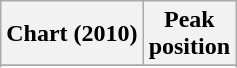<table class="wikitable sortable plainrowheaders" style="text-align:center">
<tr>
<th scope="col">Chart (2010)</th>
<th scope="col">Peak<br>position</th>
</tr>
<tr>
</tr>
<tr>
</tr>
<tr>
</tr>
<tr>
</tr>
</table>
